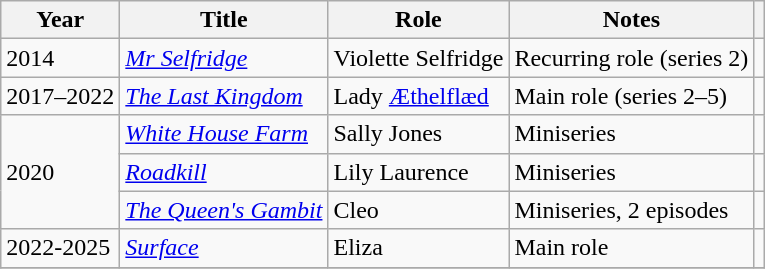<table class="wikitable sortable">
<tr>
<th>Year</th>
<th>Title</th>
<th>Role</th>
<th class="unsortable">Notes</th>
<th class="unsortable"></th>
</tr>
<tr>
<td>2014</td>
<td><em><a href='#'>Mr Selfridge</a></em></td>
<td>Violette Selfridge</td>
<td>Recurring role (series 2)</td>
<td></td>
</tr>
<tr>
<td>2017–2022</td>
<td><em><a href='#'>The Last Kingdom</a></em></td>
<td>Lady <a href='#'>Æthelflæd</a></td>
<td>Main role (series 2–5)</td>
<td></td>
</tr>
<tr>
<td rowspan="3">2020</td>
<td><em><a href='#'>White House Farm</a></em></td>
<td>Sally Jones</td>
<td>Miniseries</td>
<td></td>
</tr>
<tr>
<td><em><a href='#'>Roadkill</a></em></td>
<td>Lily Laurence</td>
<td>Miniseries</td>
<td></td>
</tr>
<tr>
<td><em><a href='#'>The Queen's Gambit</a></em></td>
<td>Cleo</td>
<td>Miniseries, 2 episodes</td>
<td></td>
</tr>
<tr>
<td>2022-2025</td>
<td><em><a href='#'>Surface</a></em></td>
<td>Eliza</td>
<td>Main role</td>
<td></td>
</tr>
<tr>
</tr>
</table>
